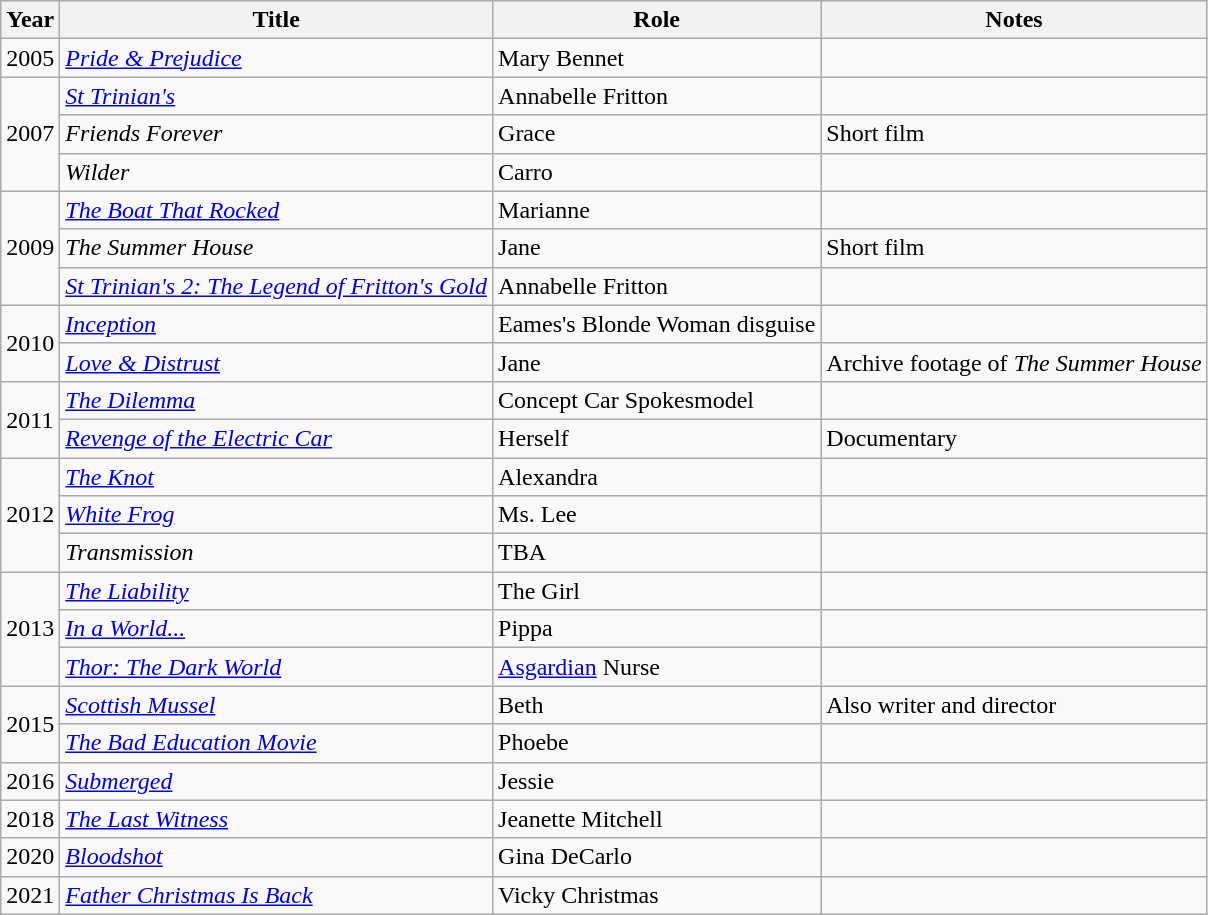<table class="wikitable sortable">
<tr>
<th scope="col">Year</th>
<th scope="col">Title</th>
<th scope="col">Role</th>
<th scope="col" class="unsortable">Notes</th>
</tr>
<tr>
<td>2005</td>
<td><em><a href='#'>Pride & Prejudice</a></em></td>
<td>Mary Bennet</td>
<td></td>
</tr>
<tr>
<td rowspan="3">2007</td>
<td><em><a href='#'>St Trinian's</a></em></td>
<td>Annabelle Fritton</td>
<td></td>
</tr>
<tr>
<td><em>Friends Forever</em></td>
<td>Grace</td>
<td>Short film</td>
</tr>
<tr>
<td><em>Wilder</em></td>
<td>Carro</td>
<td></td>
</tr>
<tr>
<td rowspan="3">2009</td>
<td><em><a href='#'>The Boat That Rocked</a></em></td>
<td>Marianne</td>
<td></td>
</tr>
<tr>
<td><em>The Summer House</em></td>
<td>Jane</td>
<td>Short film</td>
</tr>
<tr>
<td><em><a href='#'>St Trinian's 2: The Legend of Fritton's Gold</a></em></td>
<td>Annabelle Fritton</td>
<td></td>
</tr>
<tr>
<td rowspan="2">2010</td>
<td><em><a href='#'>Inception</a></em></td>
<td>Eames's Blonde Woman disguise</td>
<td></td>
</tr>
<tr>
<td><em><a href='#'>Love & Distrust</a></em></td>
<td>Jane</td>
<td>Archive footage of <em>The Summer House</em></td>
</tr>
<tr>
<td rowspan="2">2011</td>
<td><em><a href='#'>The Dilemma</a></em></td>
<td>Concept Car Spokesmodel</td>
<td></td>
</tr>
<tr>
<td><em><a href='#'>Revenge of the Electric Car</a></em></td>
<td>Herself</td>
<td>Documentary</td>
</tr>
<tr>
<td rowspan="3">2012</td>
<td><em><a href='#'>The Knot</a></em></td>
<td>Alexandra</td>
<td></td>
</tr>
<tr>
<td><em><a href='#'>White Frog</a></em></td>
<td>Ms. Lee</td>
<td></td>
</tr>
<tr>
<td><em>Transmission</em></td>
<td>TBA</td>
<td></td>
</tr>
<tr>
<td rowspan="3">2013</td>
<td><em><a href='#'>The Liability</a></em></td>
<td>The Girl</td>
<td></td>
</tr>
<tr>
<td><em><a href='#'>In a World...</a></em></td>
<td>Pippa</td>
<td></td>
</tr>
<tr>
<td><em><a href='#'>Thor: The Dark World</a></em></td>
<td><a href='#'>Asgardian</a> Nurse</td>
<td></td>
</tr>
<tr>
<td rowspan="2">2015</td>
<td><em><a href='#'>Scottish Mussel</a></em></td>
<td>Beth</td>
<td>Also writer and director</td>
</tr>
<tr>
<td><em><a href='#'>The Bad Education Movie</a></em></td>
<td>Phoebe</td>
<td></td>
</tr>
<tr>
<td>2016</td>
<td><em><a href='#'>Submerged</a></em></td>
<td>Jessie</td>
<td></td>
</tr>
<tr>
<td>2018</td>
<td><em><a href='#'>The Last Witness</a></em></td>
<td>Jeanette Mitchell</td>
<td></td>
</tr>
<tr>
<td>2020</td>
<td><em><a href='#'>Bloodshot</a></em></td>
<td>Gina DeCarlo</td>
<td></td>
</tr>
<tr>
<td>2021</td>
<td><em><a href='#'>Father Christmas Is Back</a></em></td>
<td>Vicky Christmas</td>
<td></td>
</tr>
</table>
